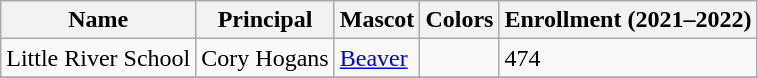<table class="wikitable sortable">
<tr>
<th>Name</th>
<th>Principal</th>
<th>Mascot</th>
<th>Colors</th>
<th>Enrollment (2021–2022)</th>
</tr>
<tr>
<td>Little River School</td>
<td>Cory Hogans</td>
<td><a href='#'>Beaver</a></td>
<td></td>
<td>474</td>
</tr>
<tr>
</tr>
</table>
